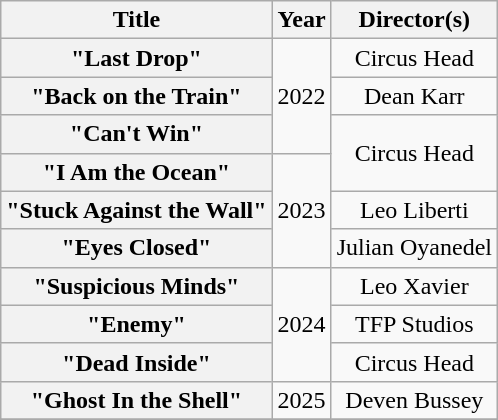<table class="wikitable plainrowheaders" style="text-align:center;">
<tr>
<th scope="col">Title</th>
<th scope="col">Year</th>
<th scope="col">Director(s)</th>
</tr>
<tr>
<th scope="row">"Last Drop"</th>
<td rowspan="3">2022</td>
<td>Circus Head</td>
</tr>
<tr>
<th scope="row">"Back on the Train"</th>
<td>Dean Karr</td>
</tr>
<tr>
<th scope="row">"Can't Win"</th>
<td rowspan="2">Circus Head</td>
</tr>
<tr>
<th scope="row">"I Am the Ocean"</th>
<td rowspan="3">2023</td>
</tr>
<tr>
<th scope="row">"Stuck Against the Wall"</th>
<td>Leo Liberti</td>
</tr>
<tr>
<th scope="row">"Eyes Closed"</th>
<td>Julian Oyanedel</td>
</tr>
<tr>
<th scope="row">"Suspicious Minds"</th>
<td rowspan="3">2024</td>
<td>Leo Xavier</td>
</tr>
<tr>
<th scope="row">"Enemy"</th>
<td>TFP Studios</td>
</tr>
<tr>
<th scope="row">"Dead Inside"</th>
<td>Circus Head</td>
</tr>
<tr>
<th scope="row">"Ghost In the Shell"</th>
<td>2025</td>
<td>Deven Bussey</td>
</tr>
<tr>
</tr>
</table>
